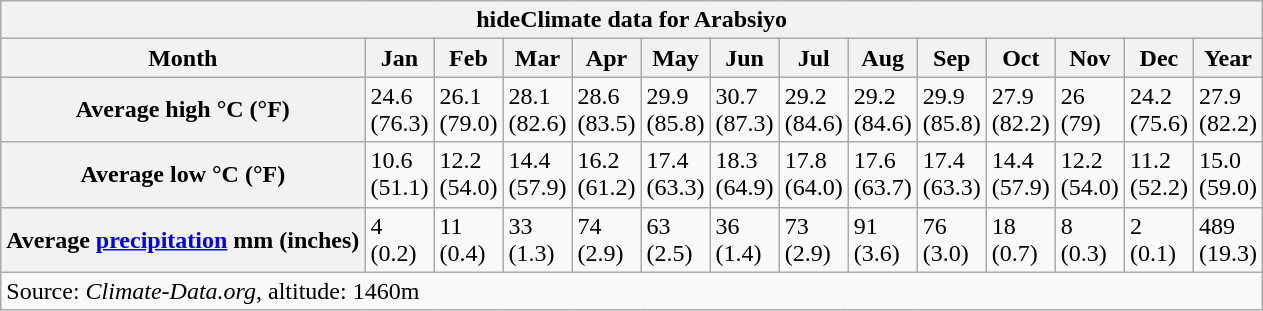<table class="wikitable mw-collapsible">
<tr>
<th colspan="14">hideClimate data for Arabsiyo</th>
</tr>
<tr>
<th>Month</th>
<th>Jan</th>
<th>Feb</th>
<th>Mar</th>
<th>Apr</th>
<th>May</th>
<th>Jun</th>
<th>Jul</th>
<th>Aug</th>
<th>Sep</th>
<th>Oct</th>
<th>Nov</th>
<th>Dec</th>
<th>Year</th>
</tr>
<tr>
<th>Average high °C (°F)</th>
<td>24.6<br>(76.3)</td>
<td>26.1<br>(79.0)</td>
<td>28.1<br>(82.6)</td>
<td>28.6<br>(83.5)</td>
<td>29.9<br>(85.8)</td>
<td>30.7<br>(87.3)</td>
<td>29.2<br>(84.6)</td>
<td>29.2<br>(84.6)</td>
<td>29.9<br>(85.8)</td>
<td>27.9<br>(82.2)</td>
<td>26<br>(79)</td>
<td>24.2<br>(75.6)</td>
<td>27.9<br>(82.2)</td>
</tr>
<tr>
<th>Average low °C (°F)</th>
<td>10.6<br>(51.1)</td>
<td>12.2<br>(54.0)</td>
<td>14.4<br>(57.9)</td>
<td>16.2<br>(61.2)</td>
<td>17.4<br>(63.3)</td>
<td>18.3<br>(64.9)</td>
<td>17.8<br>(64.0)</td>
<td>17.6<br>(63.7)</td>
<td>17.4<br>(63.3)</td>
<td>14.4<br>(57.9)</td>
<td>12.2<br>(54.0)</td>
<td>11.2<br>(52.2)</td>
<td>15.0<br>(59.0)</td>
</tr>
<tr>
<th>Average <a href='#'>precipitation</a> mm (inches)</th>
<td>4<br>(0.2)</td>
<td>11<br>(0.4)</td>
<td>33<br>(1.3)</td>
<td>74<br>(2.9)</td>
<td>63<br>(2.5)</td>
<td>36<br>(1.4)</td>
<td>73<br>(2.9)</td>
<td>91<br>(3.6)</td>
<td>76<br>(3.0)</td>
<td>18<br>(0.7)</td>
<td>8<br>(0.3)</td>
<td>2<br>(0.1)</td>
<td>489<br>(19.3)</td>
</tr>
<tr>
<td colspan="14">Source: <em>Climate-Data.org</em>, altitude: 1460m</td>
</tr>
</table>
